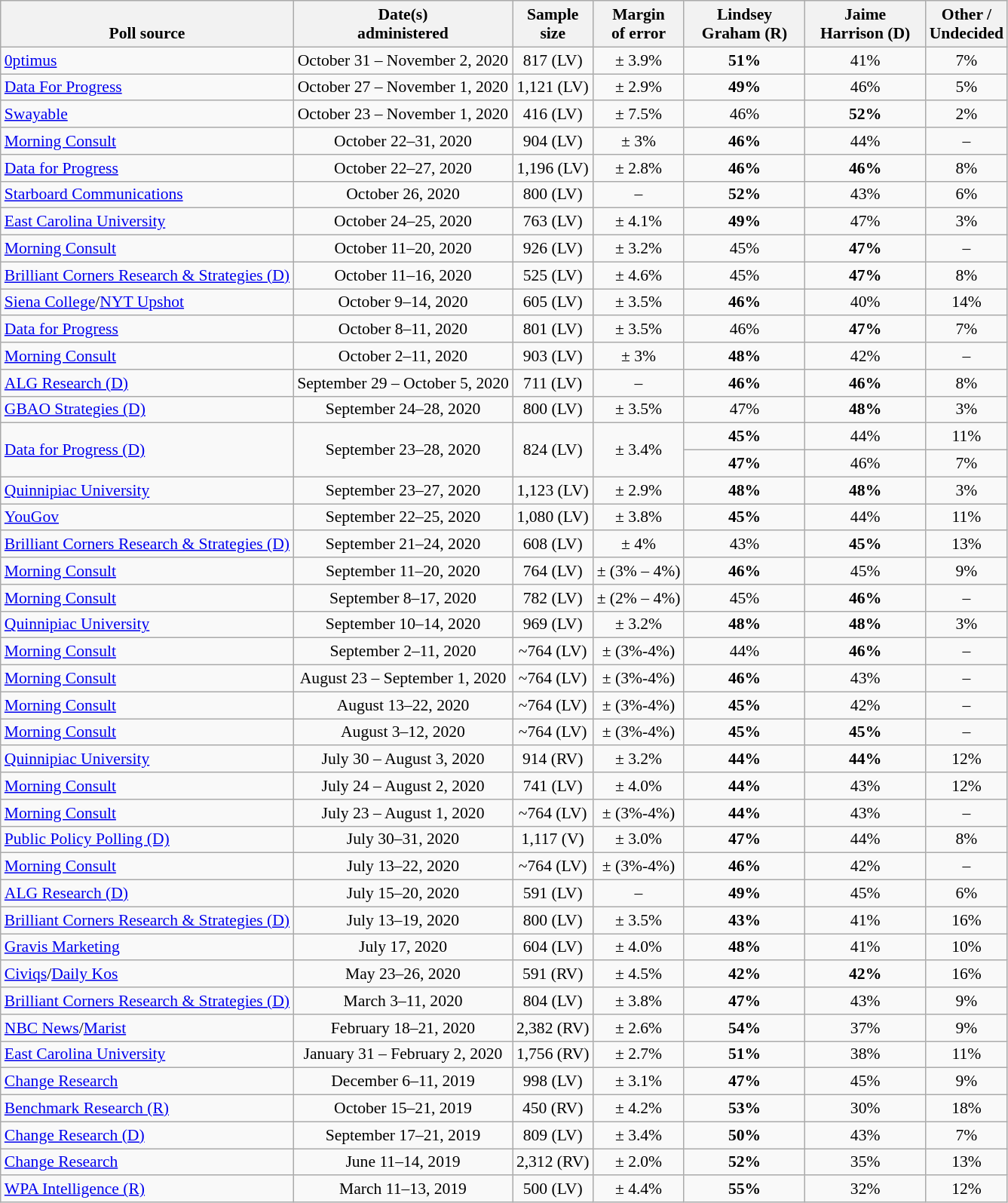<table class="wikitable" style="font-size:90%;text-align:center;">
<tr valign=bottom>
<th>Poll source</th>
<th>Date(s)<br>administered</th>
<th>Sample<br>size</th>
<th>Margin<br>of error</th>
<th style="width:100px;">Lindsey<br>Graham (R)</th>
<th style="width:100px;">Jaime<br>Harrison (D)</th>
<th>Other /<br>Undecided</th>
</tr>
<tr>
<td style="text-align:left;"><a href='#'>0ptimus</a></td>
<td>October 31 – November 2, 2020</td>
<td>817 (LV)</td>
<td>± 3.9%</td>
<td><strong>51%</strong></td>
<td>41%</td>
<td>7%</td>
</tr>
<tr>
<td style="text-align:left;"><a href='#'>Data For Progress</a></td>
<td>October 27 – November 1, 2020</td>
<td>1,121 (LV)</td>
<td>± 2.9%</td>
<td><strong>49%</strong></td>
<td>46%</td>
<td>5%</td>
</tr>
<tr>
<td style="text-align:left;"><a href='#'>Swayable</a></td>
<td>October 23 – November 1, 2020</td>
<td>416 (LV)</td>
<td>± 7.5%</td>
<td>46%</td>
<td><strong>52%</strong></td>
<td>2%</td>
</tr>
<tr>
<td style="text-align:left;"><a href='#'>Morning Consult</a></td>
<td>October 22–31, 2020</td>
<td>904 (LV)</td>
<td>± 3%</td>
<td><strong>46%</strong></td>
<td>44%</td>
<td>–</td>
</tr>
<tr>
<td style="text-align:left;"><a href='#'>Data for Progress</a></td>
<td>October 22–27, 2020</td>
<td>1,196 (LV)</td>
<td>± 2.8%</td>
<td><strong>46%</strong></td>
<td><strong>46%</strong></td>
<td>8%</td>
</tr>
<tr>
<td style="text-align:left;"><a href='#'>Starboard Communications</a></td>
<td>October 26, 2020</td>
<td>800 (LV)</td>
<td>–</td>
<td><strong>52%</strong></td>
<td>43%</td>
<td>6%</td>
</tr>
<tr>
<td style="text-align:left;"><a href='#'>East Carolina University</a></td>
<td>October 24–25, 2020</td>
<td>763 (LV)</td>
<td>± 4.1%</td>
<td><strong>49%</strong></td>
<td>47%</td>
<td>3%</td>
</tr>
<tr>
<td style="text-align:left;"><a href='#'>Morning Consult</a></td>
<td>October 11–20, 2020</td>
<td>926 (LV)</td>
<td>± 3.2%</td>
<td>45%</td>
<td><strong>47%</strong></td>
<td>–</td>
</tr>
<tr>
<td style="text-align:left;"><a href='#'>Brilliant Corners Research & Strategies (D)</a></td>
<td>October 11–16, 2020</td>
<td>525 (LV)</td>
<td>± 4.6%</td>
<td>45%</td>
<td><strong>47%</strong></td>
<td>8%</td>
</tr>
<tr>
<td style="text-align:left;"><a href='#'>Siena College</a>/<a href='#'>NYT Upshot</a></td>
<td>October 9–14, 2020</td>
<td>605 (LV)</td>
<td>± 3.5%</td>
<td><strong>46%</strong></td>
<td>40%</td>
<td>14%</td>
</tr>
<tr>
<td style="text-align:left;"><a href='#'>Data for Progress</a></td>
<td>October 8–11, 2020</td>
<td>801 (LV)</td>
<td>± 3.5%</td>
<td>46%</td>
<td><strong>47%</strong></td>
<td>7%</td>
</tr>
<tr>
<td style="text-align:left;"><a href='#'>Morning Consult</a></td>
<td>October 2–11, 2020</td>
<td>903 (LV)</td>
<td>± 3%</td>
<td><strong>48%</strong></td>
<td>42%</td>
<td>–</td>
</tr>
<tr>
<td style="text-align:left;"><a href='#'>ALG Research (D)</a></td>
<td>September 29 – October 5, 2020</td>
<td>711 (LV)</td>
<td>–</td>
<td><strong>46%</strong></td>
<td><strong>46%</strong></td>
<td>8%</td>
</tr>
<tr>
<td style="text-align:left;"><a href='#'>GBAO Strategies (D)</a></td>
<td>September 24–28, 2020</td>
<td>800 (LV)</td>
<td>± 3.5%</td>
<td>47%</td>
<td><strong>48%</strong></td>
<td>3%</td>
</tr>
<tr>
<td rowspan=2 style="text-align:left;"><a href='#'>Data for Progress (D)</a></td>
<td rowspan=2>September 23–28, 2020</td>
<td rowspan=2>824 (LV)</td>
<td rowspan=2>± 3.4%</td>
<td><strong>45%</strong></td>
<td>44%</td>
<td>11%</td>
</tr>
<tr>
<td><strong>47%</strong></td>
<td>46%</td>
<td>7%</td>
</tr>
<tr>
<td style="text-align:left;"><a href='#'>Quinnipiac University</a></td>
<td>September 23–27, 2020</td>
<td>1,123 (LV)</td>
<td>± 2.9%</td>
<td><strong>48%</strong></td>
<td><strong>48%</strong></td>
<td>3%</td>
</tr>
<tr>
<td style="text-align:left;"><a href='#'>YouGov</a></td>
<td>September 22–25, 2020</td>
<td>1,080 (LV)</td>
<td>± 3.8%</td>
<td><strong>45%</strong></td>
<td>44%</td>
<td>11%</td>
</tr>
<tr>
<td style="text-align:left;"><a href='#'>Brilliant Corners Research & Strategies (D)</a></td>
<td>September 21–24, 2020</td>
<td>608 (LV)</td>
<td>± 4%</td>
<td>43%</td>
<td><strong>45%</strong></td>
<td>13%</td>
</tr>
<tr>
<td style="text-align:left;"><a href='#'>Morning Consult</a></td>
<td>September 11–20, 2020</td>
<td>764 (LV)</td>
<td>± (3% – 4%)</td>
<td><strong>46%</strong></td>
<td>45%</td>
<td>9%</td>
</tr>
<tr>
<td style="text-align:left;"><a href='#'>Morning Consult</a></td>
<td>September 8–17, 2020</td>
<td>782 (LV)</td>
<td>± (2% – 4%)</td>
<td>45%</td>
<td><strong>46%</strong></td>
<td>–</td>
</tr>
<tr>
<td style="text-align:left;"><a href='#'>Quinnipiac University</a></td>
<td>September 10–14, 2020</td>
<td>969 (LV)</td>
<td>± 3.2%</td>
<td><strong>48%</strong></td>
<td><strong>48%</strong></td>
<td>3%</td>
</tr>
<tr>
<td style="text-align:left;"><a href='#'>Morning Consult</a></td>
<td>September 2–11, 2020</td>
<td>~764 (LV)</td>
<td>± (3%-4%)</td>
<td>44%</td>
<td><strong>46%</strong></td>
<td>–</td>
</tr>
<tr>
<td style="text-align:left;"><a href='#'>Morning Consult</a></td>
<td>August 23 – September 1, 2020</td>
<td>~764 (LV)</td>
<td>± (3%-4%)</td>
<td><strong>46%</strong></td>
<td>43%</td>
<td>–</td>
</tr>
<tr>
<td style="text-align:left;"><a href='#'>Morning Consult</a></td>
<td>August 13–22, 2020</td>
<td>~764 (LV)</td>
<td>± (3%-4%)</td>
<td><strong>45%</strong></td>
<td>42%</td>
<td>–</td>
</tr>
<tr>
<td style="text-align:left;"><a href='#'>Morning Consult</a></td>
<td>August 3–12, 2020</td>
<td>~764 (LV)</td>
<td>± (3%-4%)</td>
<td><strong>45%</strong></td>
<td><strong>45%</strong></td>
<td>–</td>
</tr>
<tr>
<td style="text-align:left;"><a href='#'>Quinnipiac University</a></td>
<td>July 30 – August 3, 2020</td>
<td>914 (RV)</td>
<td>± 3.2%</td>
<td><strong>44%</strong></td>
<td><strong>44%</strong></td>
<td>12%</td>
</tr>
<tr>
<td style="text-align:left;"><a href='#'>Morning Consult</a></td>
<td>July 24 – August 2, 2020</td>
<td>741 (LV)</td>
<td>± 4.0%</td>
<td><strong>44%</strong></td>
<td>43%</td>
<td>12%</td>
</tr>
<tr>
<td style="text-align:left;"><a href='#'>Morning Consult</a></td>
<td>July 23 – August 1, 2020</td>
<td>~764 (LV)</td>
<td>± (3%-4%)</td>
<td><strong>44%</strong></td>
<td>43%</td>
<td>–</td>
</tr>
<tr>
<td style="text-align:left;"><a href='#'>Public Policy Polling (D)</a></td>
<td>July 30–31, 2020</td>
<td>1,117 (V)</td>
<td>± 3.0%</td>
<td><strong>47%</strong></td>
<td>44%</td>
<td>8%</td>
</tr>
<tr>
<td style="text-align:left;"><a href='#'>Morning Consult</a></td>
<td>July 13–22, 2020</td>
<td>~764 (LV)</td>
<td>± (3%-4%)</td>
<td><strong>46%</strong></td>
<td>42%</td>
<td>–</td>
</tr>
<tr>
<td style="text-align:left;"><a href='#'>ALG Research (D)</a></td>
<td>July 15–20, 2020</td>
<td>591 (LV)</td>
<td>–</td>
<td><strong>49%</strong></td>
<td>45%</td>
<td>6%</td>
</tr>
<tr>
<td style="text-align:left;"><a href='#'>Brilliant Corners Research & Strategies (D)</a></td>
<td>July 13–19, 2020</td>
<td>800 (LV)</td>
<td>± 3.5%</td>
<td><strong>43%</strong></td>
<td>41%</td>
<td>16%</td>
</tr>
<tr>
<td style="text-align:left;"><a href='#'>Gravis Marketing</a></td>
<td>July 17, 2020</td>
<td>604 (LV)</td>
<td>± 4.0%</td>
<td><strong>48%</strong></td>
<td>41%</td>
<td>10%</td>
</tr>
<tr>
<td style="text-align:left;"><a href='#'>Civiqs</a>/<a href='#'>Daily Kos</a></td>
<td>May 23–26, 2020</td>
<td>591 (RV)</td>
<td>± 4.5%</td>
<td><strong>42%</strong></td>
<td><strong>42%</strong></td>
<td>16%</td>
</tr>
<tr>
<td style="text-align:left;"><a href='#'>Brilliant Corners Research & Strategies (D)</a></td>
<td>March 3–11, 2020</td>
<td>804 (LV)</td>
<td>± 3.8%</td>
<td><strong>47%</strong></td>
<td>43%</td>
<td>9%</td>
</tr>
<tr>
<td style="text-align:left;"><a href='#'>NBC News</a>/<a href='#'>Marist</a></td>
<td>February 18–21, 2020</td>
<td>2,382 (RV)</td>
<td>± 2.6%</td>
<td><strong>54%</strong></td>
<td>37%</td>
<td>9%</td>
</tr>
<tr>
<td style="text-align:left;"><a href='#'>East Carolina University</a></td>
<td>January 31 – February 2, 2020</td>
<td>1,756 (RV)</td>
<td>± 2.7%</td>
<td><strong>51%</strong></td>
<td>38%</td>
<td>11%</td>
</tr>
<tr>
<td style="text-align:left;"><a href='#'>Change Research</a></td>
<td>December 6–11, 2019</td>
<td>998 (LV)</td>
<td>± 3.1%</td>
<td><strong>47%</strong></td>
<td>45%</td>
<td>9%</td>
</tr>
<tr>
<td style="text-align:left;"><a href='#'>Benchmark Research (R)</a></td>
<td>October 15–21, 2019</td>
<td>450 (RV)</td>
<td>± 4.2%</td>
<td><strong>53%</strong></td>
<td>30%</td>
<td>18%</td>
</tr>
<tr>
<td style="text-align:left;"><a href='#'>Change Research (D)</a></td>
<td>September 17–21, 2019</td>
<td>809 (LV)</td>
<td>± 3.4%</td>
<td><strong>50%</strong></td>
<td>43%</td>
<td>7%</td>
</tr>
<tr>
<td style="text-align:left;"><a href='#'>Change Research</a></td>
<td>June 11–14, 2019</td>
<td>2,312 (RV)</td>
<td>± 2.0%</td>
<td><strong>52%</strong></td>
<td>35%</td>
<td>13%</td>
</tr>
<tr>
<td style="text-align:left;"><a href='#'>WPA Intelligence (R)</a></td>
<td>March 11–13, 2019</td>
<td>500 (LV)</td>
<td>± 4.4%</td>
<td><strong>55%</strong></td>
<td>32%</td>
<td>12%</td>
</tr>
</table>
